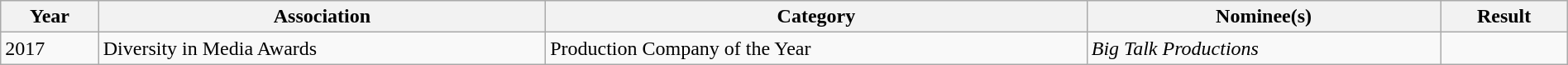<table class="wikitable" width="100%">
<tr>
<th>Year</th>
<th>Association</th>
<th>Category</th>
<th>Nominee(s)</th>
<th>Result</th>
</tr>
<tr>
<td rowspan="1">2017</td>
<td rowspan="1">Diversity in Media Awards</td>
<td>Production Company of the Year</td>
<td><em>Big Talk Productions</em></td>
<td></td>
</tr>
</table>
